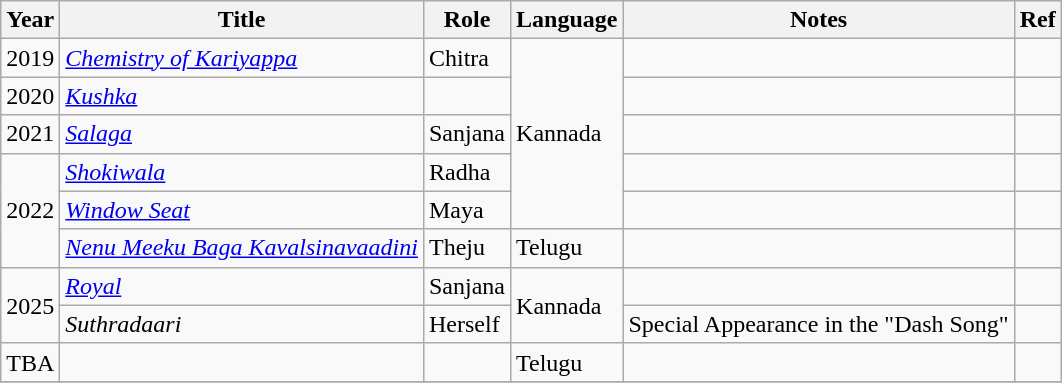<table class="wikitable sortable">
<tr>
<th>Year</th>
<th>Title</th>
<th>Role</th>
<th>Language</th>
<th>Notes</th>
<th>Ref</th>
</tr>
<tr>
<td>2019</td>
<td><em><a href='#'>Chemistry of Kariyappa</a></em></td>
<td>Chitra</td>
<td rowspan="5">Kannada</td>
<td></td>
<td></td>
</tr>
<tr>
<td>2020</td>
<td><em><a href='#'>Kushka</a></em></td>
<td></td>
<td></td>
<td></td>
</tr>
<tr>
<td>2021</td>
<td><em><a href='#'>Salaga</a></em></td>
<td>Sanjana</td>
<td></td>
<td></td>
</tr>
<tr>
<td rowspan="3">2022</td>
<td><em><a href='#'>Shokiwala</a></em></td>
<td>Radha</td>
<td></td>
<td></td>
</tr>
<tr>
<td><em><a href='#'>Window Seat</a></em></td>
<td>Maya</td>
<td></td>
<td></td>
</tr>
<tr>
<td><em><a href='#'>Nenu Meeku Baga Kavalsinavaadini</a></em></td>
<td>Theju</td>
<td>Telugu</td>
<td></td>
<td></td>
</tr>
<tr>
<td rowspan="2">2025</td>
<td><em><a href='#'>Royal</a></em></td>
<td>Sanjana</td>
<td rowspan="2">Kannada</td>
<td></td>
<td></td>
</tr>
<tr>
<td><em>Suthradaari</em></td>
<td>Herself</td>
<td>Special Appearance in the "Dash Song"</td>
<td></td>
</tr>
<tr>
<td>TBA</td>
<td><em></em></td>
<td></td>
<td>Telugu</td>
<td></td>
<td></td>
</tr>
<tr>
</tr>
</table>
